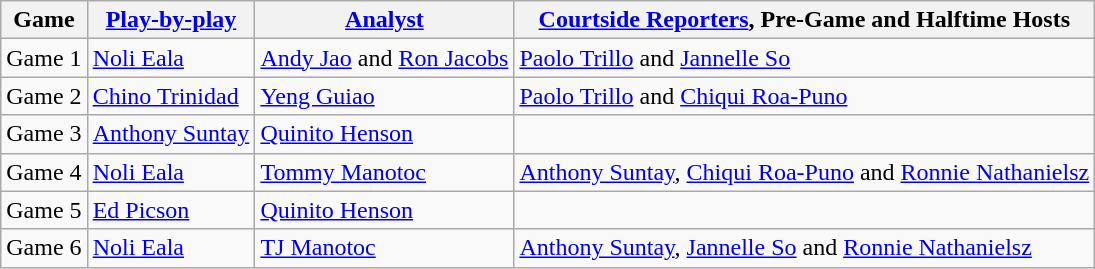<table class=wikitable>
<tr>
<th>Game</th>
<th><a href='#'>Play-by-play</a></th>
<th><a href='#'>Analyst</a></th>
<th><a href='#'>Courtside Reporters</a>, Pre-Game and Halftime Hosts</th>
</tr>
<tr>
<td>Game 1</td>
<td><a href='#'>Noli Eala</a></td>
<td><a href='#'>Andy Jao</a> and <a href='#'>Ron Jacobs</a></td>
<td><a href='#'>Paolo Trillo</a> and <a href='#'>Jannelle So</a></td>
</tr>
<tr>
<td>Game 2</td>
<td><a href='#'>Chino Trinidad</a></td>
<td><a href='#'>Yeng Guiao</a></td>
<td><a href='#'>Paolo Trillo</a> and <a href='#'>Chiqui Roa-Puno</a></td>
</tr>
<tr>
<td>Game 3</td>
<td><a href='#'>Anthony Suntay</a></td>
<td><a href='#'>Quinito Henson</a></td>
<td></td>
</tr>
<tr>
<td>Game 4</td>
<td><a href='#'>Noli Eala</a></td>
<td><a href='#'>Tommy Manotoc</a></td>
<td><a href='#'>Anthony Suntay</a>, <a href='#'>Chiqui Roa-Puno</a> and <a href='#'>Ronnie Nathanielsz</a></td>
</tr>
<tr>
<td>Game 5</td>
<td><a href='#'>Ed Picson</a></td>
<td><a href='#'>Quinito Henson</a></td>
<td></td>
</tr>
<tr>
<td>Game 6</td>
<td><a href='#'>Noli Eala</a></td>
<td><a href='#'>TJ Manotoc</a></td>
<td><a href='#'>Anthony Suntay</a>, <a href='#'>Jannelle So</a> and <a href='#'>Ronnie Nathanielsz</a></td>
</tr>
</table>
